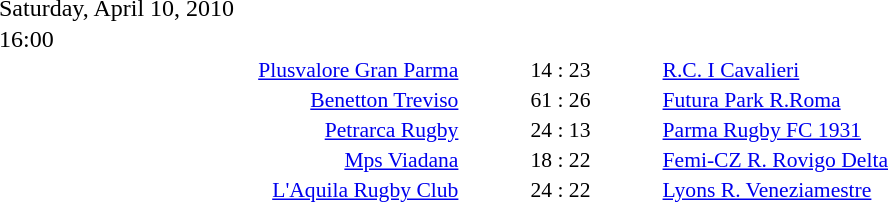<table style="width:70%;" cellspacing="1">
<tr>
<th width=35%></th>
<th width=15%></th>
<th></th>
</tr>
<tr>
<td>Saturday, April 10, 2010</td>
</tr>
<tr>
<td>16:00</td>
</tr>
<tr style=font-size:90%>
<td align=right><a href='#'>Plusvalore Gran Parma</a></td>
<td align=center>14 : 23</td>
<td><a href='#'>R.C. I Cavalieri</a></td>
</tr>
<tr style=font-size:90%>
<td align=right><a href='#'>Benetton Treviso</a></td>
<td align=center>61 : 26</td>
<td><a href='#'>Futura Park R.Roma</a></td>
</tr>
<tr style=font-size:90%>
<td align=right><a href='#'>Petrarca Rugby</a></td>
<td align=center>24 : 13</td>
<td><a href='#'>Parma Rugby FC 1931</a></td>
</tr>
<tr style=font-size:90%>
<td align=right><a href='#'>Mps Viadana</a></td>
<td align=center>18 : 22</td>
<td><a href='#'>Femi-CZ R. Rovigo Delta</a></td>
</tr>
<tr style=font-size:90%>
<td align=right><a href='#'>L'Aquila Rugby Club</a></td>
<td align=center>24 : 22</td>
<td><a href='#'>Lyons R. Veneziamestre</a></td>
</tr>
</table>
